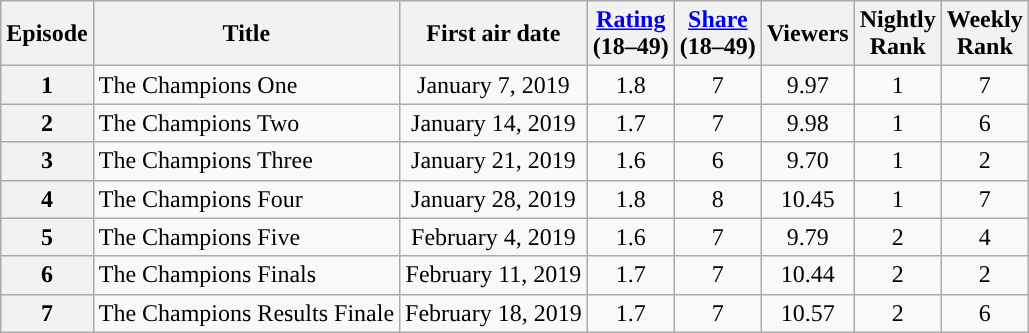<table class="wikitable" style="text-align:center">
<tr>
<th>Episode</th>
<th>Title</th>
<th>First air date</th>
<th><a href='#'>Rating</a><br>(18–49)</th>
<th><a href='#'>Share</a><br>(18–49)</th>
<th>Viewers<br></th>
<th>Nightly<br>Rank</th>
<th>Weekly<br>Rank</th>
</tr>
<tr>
<th>1</th>
<td style="text-align:left;">The Champions One</td>
<td>January 7, 2019</td>
<td>1.8</td>
<td>7</td>
<td>9.97</td>
<td>1</td>
<td>7</td>
</tr>
<tr>
<th>2</th>
<td style="text-align:left;">The Champions Two</td>
<td>January 14, 2019</td>
<td>1.7</td>
<td>7</td>
<td>9.98</td>
<td>1</td>
<td>6</td>
</tr>
<tr>
<th>3</th>
<td style="text-align:left;">The Champions Three</td>
<td>January 21, 2019</td>
<td>1.6</td>
<td>6</td>
<td>9.70</td>
<td>1</td>
<td>2</td>
</tr>
<tr>
<th>4</th>
<td style="text-align:left;">The Champions Four</td>
<td>January 28, 2019</td>
<td>1.8</td>
<td>8</td>
<td>10.45</td>
<td>1</td>
<td>7</td>
</tr>
<tr>
<th>5</th>
<td style="text-align:left;">The Champions Five</td>
<td>February 4, 2019</td>
<td>1.6</td>
<td>7</td>
<td>9.79</td>
<td>2</td>
<td>4</td>
</tr>
<tr>
<th>6</th>
<td style="text-align:left;">The Champions Finals</td>
<td>February 11, 2019</td>
<td>1.7</td>
<td>7</td>
<td>10.44</td>
<td>2</td>
<td>2</td>
</tr>
<tr>
<th>7</th>
<td style="text-align:left;">The Champions Results Finale</td>
<td>February 18, 2019</td>
<td>1.7</td>
<td>7</td>
<td>10.57</td>
<td>2</td>
<td>6</td>
</tr>
</table>
